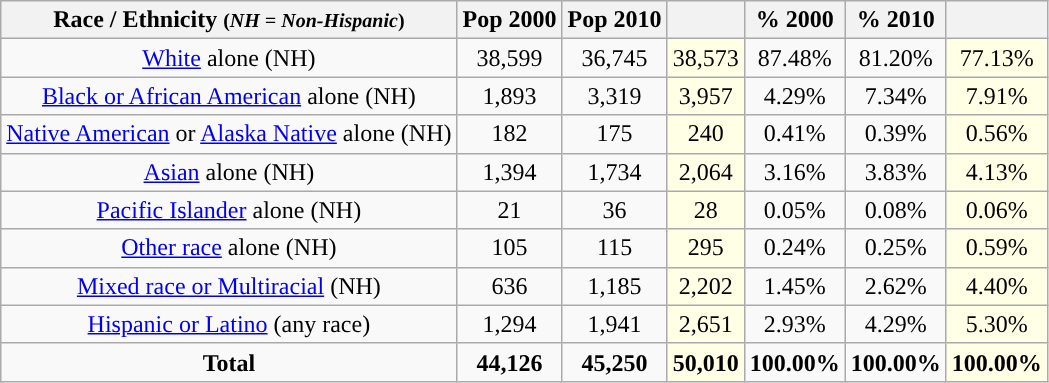<table class="wikitable" style="text-align:center;">
<tr>
<th>Race / Ethnicity <small>(<em>NH = Non-Hispanic</em>)</small></th>
<th>Pop 2000</th>
<th>Pop 2010</th>
<th></th>
<th>% 2000</th>
<th>% 2010</th>
<th></th>
</tr>
<tr>
<td><a href='#'>White</a> alone (NH)</td>
<td>38,599</td>
<td>36,745</td>
<td style='background: #ffffe6;'>38,573</td>
<td>87.48%</td>
<td>81.20%</td>
<td style='background: #ffffe6;'>77.13%</td>
</tr>
<tr>
<td><a href='#'>Black or African American</a> alone (NH)</td>
<td>1,893</td>
<td>3,319</td>
<td style='background: #ffffe6;'>3,957</td>
<td>4.29%</td>
<td>7.34%</td>
<td style='background: #ffffe6;'>7.91%</td>
</tr>
<tr>
<td><a href='#'>Native American</a> or <a href='#'>Alaska Native</a> alone (NH)</td>
<td>182</td>
<td>175</td>
<td style='background: #ffffe6;'>240</td>
<td>0.41%</td>
<td>0.39%</td>
<td style='background: #ffffe6;'>0.56%</td>
</tr>
<tr>
<td><a href='#'>Asian</a> alone (NH)</td>
<td>1,394</td>
<td>1,734</td>
<td style='background: #ffffe6;'>2,064</td>
<td>3.16%</td>
<td>3.83%</td>
<td style='background: #ffffe6;'>4.13%</td>
</tr>
<tr>
<td><a href='#'>Pacific Islander</a> alone (NH)</td>
<td>21</td>
<td>36</td>
<td style='background: #ffffe6;'>28</td>
<td>0.05%</td>
<td>0.08%</td>
<td style='background: #ffffe6;'>0.06%</td>
</tr>
<tr>
<td><a href='#'>Other race</a> alone (NH)</td>
<td>105</td>
<td>115</td>
<td style='background: #ffffe6;'>295</td>
<td>0.24%</td>
<td>0.25%</td>
<td style='background: #ffffe6;'>0.59%</td>
</tr>
<tr>
<td><a href='#'>Mixed race or Multiracial</a> (NH)</td>
<td>636</td>
<td>1,185</td>
<td style='background: #ffffe6;'>2,202</td>
<td>1.45%</td>
<td>2.62%</td>
<td style='background: #ffffe6;'>4.40%</td>
</tr>
<tr>
<td><a href='#'>Hispanic or Latino</a> (any race)</td>
<td>1,294</td>
<td>1,941</td>
<td style='background: #ffffe6;'>2,651</td>
<td>2.93%</td>
<td>4.29%</td>
<td style='background: #ffffe6;'>5.30%</td>
</tr>
<tr>
<td><strong>Total</strong></td>
<td><strong>44,126</strong></td>
<td><strong>45,250</strong></td>
<td style='background: #ffffe6;'><strong>50,010</strong></td>
<td><strong>100.00%</strong></td>
<td><strong>100.00%</strong></td>
<td style='background: #ffffe6;'><strong>100.00%</strong></td>
</tr>
</table>
